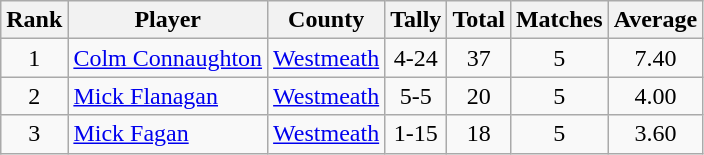<table class="wikitable">
<tr>
<th>Rank</th>
<th>Player</th>
<th>County</th>
<th>Tally</th>
<th>Total</th>
<th>Matches</th>
<th>Average</th>
</tr>
<tr>
<td rowspan=1 align=center>1</td>
<td><a href='#'>Colm Connaughton</a></td>
<td><a href='#'>Westmeath</a></td>
<td align=center>4-24</td>
<td align=center>37</td>
<td align=center>5</td>
<td align=center>7.40</td>
</tr>
<tr>
<td rowspan=1 align=center>2</td>
<td><a href='#'>Mick Flanagan</a></td>
<td><a href='#'>Westmeath</a></td>
<td align=center>5-5</td>
<td align=center>20</td>
<td align=center>5</td>
<td align=center>4.00</td>
</tr>
<tr>
<td rowspan=1 align=center>3</td>
<td><a href='#'>Mick Fagan</a></td>
<td><a href='#'>Westmeath</a></td>
<td align=center>1-15</td>
<td align=center>18</td>
<td align=center>5</td>
<td align=center>3.60</td>
</tr>
</table>
